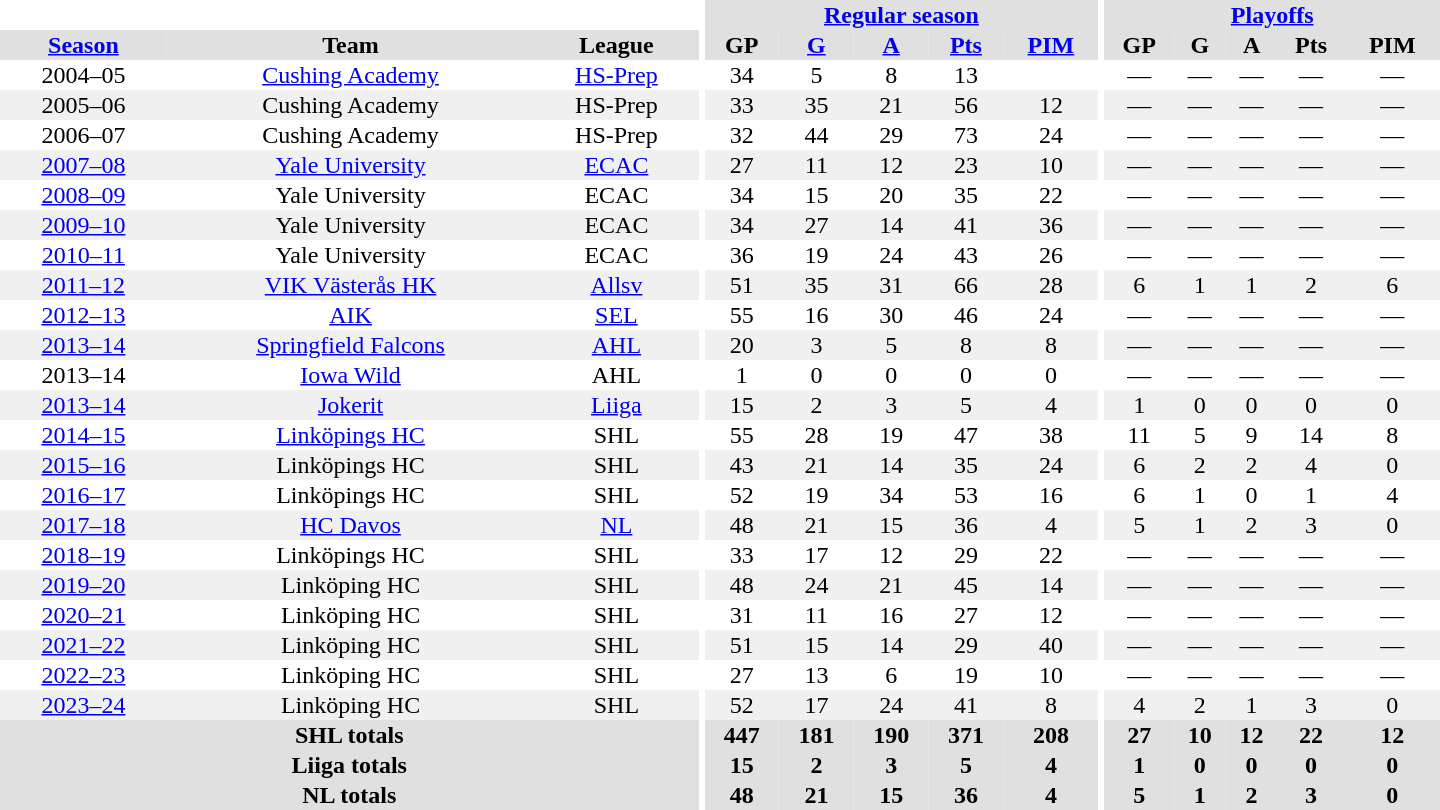<table border="0" cellpadding="1" cellspacing="0" style="text-align:center; width:60em">
<tr bgcolor="#e0e0e0">
<th colspan="3" bgcolor="#ffffff"></th>
<th rowspan="99" bgcolor="#ffffff"></th>
<th colspan="5"><a href='#'>Regular season</a></th>
<th rowspan="99" bgcolor="#ffffff"></th>
<th colspan="5"><a href='#'>Playoffs</a></th>
</tr>
<tr bgcolor="#e0e0e0">
<th><a href='#'>Season</a></th>
<th>Team</th>
<th>League</th>
<th>GP</th>
<th><a href='#'>G</a></th>
<th><a href='#'>A</a></th>
<th><a href='#'>Pts</a></th>
<th><a href='#'>PIM</a></th>
<th>GP</th>
<th>G</th>
<th>A</th>
<th>Pts</th>
<th>PIM</th>
</tr>
<tr>
<td>2004–05</td>
<td><a href='#'>Cushing Academy</a></td>
<td><a href='#'>HS-Prep</a></td>
<td>34</td>
<td>5</td>
<td>8</td>
<td>13</td>
<td></td>
<td>—</td>
<td>—</td>
<td>—</td>
<td>—</td>
<td>—</td>
</tr>
<tr bgcolor="#f0f0f0">
<td>2005–06</td>
<td>Cushing Academy</td>
<td>HS-Prep</td>
<td>33</td>
<td>35</td>
<td>21</td>
<td>56</td>
<td>12</td>
<td>—</td>
<td>—</td>
<td>—</td>
<td>—</td>
<td>—</td>
</tr>
<tr>
<td>2006–07</td>
<td>Cushing Academy</td>
<td>HS-Prep</td>
<td>32</td>
<td>44</td>
<td>29</td>
<td>73</td>
<td>24</td>
<td>—</td>
<td>—</td>
<td>—</td>
<td>—</td>
<td>—</td>
</tr>
<tr bgcolor="#f0f0f0">
<td><a href='#'>2007–08</a></td>
<td><a href='#'>Yale University</a></td>
<td><a href='#'>ECAC</a></td>
<td>27</td>
<td>11</td>
<td>12</td>
<td>23</td>
<td>10</td>
<td>—</td>
<td>—</td>
<td>—</td>
<td>—</td>
<td>—</td>
</tr>
<tr>
<td><a href='#'>2008–09</a></td>
<td>Yale University</td>
<td>ECAC</td>
<td>34</td>
<td>15</td>
<td>20</td>
<td>35</td>
<td>22</td>
<td>—</td>
<td>—</td>
<td>—</td>
<td>—</td>
<td>—</td>
</tr>
<tr bgcolor="#f0f0f0">
<td><a href='#'>2009–10</a></td>
<td>Yale University</td>
<td>ECAC</td>
<td>34</td>
<td>27</td>
<td>14</td>
<td>41</td>
<td>36</td>
<td>—</td>
<td>—</td>
<td>—</td>
<td>—</td>
<td>—</td>
</tr>
<tr>
<td><a href='#'>2010–11</a></td>
<td>Yale University</td>
<td>ECAC</td>
<td>36</td>
<td>19</td>
<td>24</td>
<td>43</td>
<td>26</td>
<td>—</td>
<td>—</td>
<td>—</td>
<td>—</td>
<td>—</td>
</tr>
<tr bgcolor="#f0f0f0">
<td><a href='#'>2011–12</a></td>
<td><a href='#'>VIK Västerås HK</a></td>
<td><a href='#'>Allsv</a></td>
<td>51</td>
<td>35</td>
<td>31</td>
<td>66</td>
<td>28</td>
<td>6</td>
<td>1</td>
<td>1</td>
<td>2</td>
<td>6</td>
</tr>
<tr>
<td><a href='#'>2012–13</a></td>
<td><a href='#'>AIK</a></td>
<td><a href='#'>SEL</a></td>
<td>55</td>
<td>16</td>
<td>30</td>
<td>46</td>
<td>24</td>
<td>—</td>
<td>—</td>
<td>—</td>
<td>—</td>
<td>—</td>
</tr>
<tr bgcolor="#f0f0f0">
<td><a href='#'>2013–14</a></td>
<td><a href='#'>Springfield Falcons</a></td>
<td><a href='#'>AHL</a></td>
<td>20</td>
<td>3</td>
<td>5</td>
<td>8</td>
<td>8</td>
<td>—</td>
<td>—</td>
<td>—</td>
<td>—</td>
<td>—</td>
</tr>
<tr>
<td>2013–14</td>
<td><a href='#'>Iowa Wild</a></td>
<td>AHL</td>
<td>1</td>
<td>0</td>
<td>0</td>
<td>0</td>
<td>0</td>
<td>—</td>
<td>—</td>
<td>—</td>
<td>—</td>
<td>—</td>
</tr>
<tr bgcolor="#f0f0f0">
<td><a href='#'>2013–14</a></td>
<td><a href='#'>Jokerit</a></td>
<td><a href='#'>Liiga</a></td>
<td>15</td>
<td>2</td>
<td>3</td>
<td>5</td>
<td>4</td>
<td>1</td>
<td>0</td>
<td>0</td>
<td>0</td>
<td>0</td>
</tr>
<tr>
<td><a href='#'>2014–15</a></td>
<td><a href='#'>Linköpings HC</a></td>
<td>SHL</td>
<td>55</td>
<td>28</td>
<td>19</td>
<td>47</td>
<td>38</td>
<td>11</td>
<td>5</td>
<td>9</td>
<td>14</td>
<td>8</td>
</tr>
<tr bgcolor="#f0f0f0">
<td><a href='#'>2015–16</a></td>
<td>Linköpings HC</td>
<td>SHL</td>
<td>43</td>
<td>21</td>
<td>14</td>
<td>35</td>
<td>24</td>
<td>6</td>
<td>2</td>
<td>2</td>
<td>4</td>
<td>0</td>
</tr>
<tr>
<td><a href='#'>2016–17</a></td>
<td>Linköpings HC</td>
<td>SHL</td>
<td>52</td>
<td>19</td>
<td>34</td>
<td>53</td>
<td>16</td>
<td>6</td>
<td>1</td>
<td>0</td>
<td>1</td>
<td>4</td>
</tr>
<tr bgcolor="#f0f0f0">
<td><a href='#'>2017–18</a></td>
<td><a href='#'>HC Davos</a></td>
<td><a href='#'>NL</a></td>
<td>48</td>
<td>21</td>
<td>15</td>
<td>36</td>
<td>4</td>
<td>5</td>
<td>1</td>
<td>2</td>
<td>3</td>
<td>0</td>
</tr>
<tr>
<td><a href='#'>2018–19</a></td>
<td>Linköpings HC</td>
<td>SHL</td>
<td>33</td>
<td>17</td>
<td>12</td>
<td>29</td>
<td>22</td>
<td>—</td>
<td>—</td>
<td>—</td>
<td>—</td>
<td>—</td>
</tr>
<tr bgcolor="#f0f0f0">
<td><a href='#'>2019–20</a></td>
<td>Linköping HC</td>
<td>SHL</td>
<td>48</td>
<td>24</td>
<td>21</td>
<td>45</td>
<td>14</td>
<td>—</td>
<td>—</td>
<td>—</td>
<td>—</td>
<td>—</td>
</tr>
<tr>
<td><a href='#'>2020–21</a></td>
<td>Linköping HC</td>
<td>SHL</td>
<td>31</td>
<td>11</td>
<td>16</td>
<td>27</td>
<td>12</td>
<td>—</td>
<td>—</td>
<td>—</td>
<td>—</td>
<td>—</td>
</tr>
<tr bgcolor="#f0f0f0">
<td><a href='#'>2021–22</a></td>
<td>Linköping HC</td>
<td>SHL</td>
<td>51</td>
<td>15</td>
<td>14</td>
<td>29</td>
<td>40</td>
<td>—</td>
<td>—</td>
<td>—</td>
<td>—</td>
<td>—</td>
</tr>
<tr>
<td><a href='#'>2022–23</a></td>
<td>Linköping HC</td>
<td>SHL</td>
<td>27</td>
<td>13</td>
<td>6</td>
<td>19</td>
<td>10</td>
<td>—</td>
<td>—</td>
<td>—</td>
<td>—</td>
<td>—</td>
</tr>
<tr bgcolor="#f0f0f0">
<td><a href='#'>2023–24</a></td>
<td>Linköping HC</td>
<td>SHL</td>
<td>52</td>
<td>17</td>
<td>24</td>
<td>41</td>
<td>8</td>
<td>4</td>
<td>2</td>
<td>1</td>
<td>3</td>
<td>0</td>
</tr>
<tr bgcolor="#e0e0e0">
<th colspan="3">SHL totals</th>
<th>447</th>
<th>181</th>
<th>190</th>
<th>371</th>
<th>208</th>
<th>27</th>
<th>10</th>
<th>12</th>
<th>22</th>
<th>12</th>
</tr>
<tr bgcolor="#e0e0e0">
<th colspan="3">Liiga totals</th>
<th>15</th>
<th>2</th>
<th>3</th>
<th>5</th>
<th>4</th>
<th>1</th>
<th>0</th>
<th>0</th>
<th>0</th>
<th>0</th>
</tr>
<tr bgcolor="#e0e0e0">
<th colspan="3">NL totals</th>
<th>48</th>
<th>21</th>
<th>15</th>
<th>36</th>
<th>4</th>
<th>5</th>
<th>1</th>
<th>2</th>
<th>3</th>
<th>0</th>
</tr>
</table>
